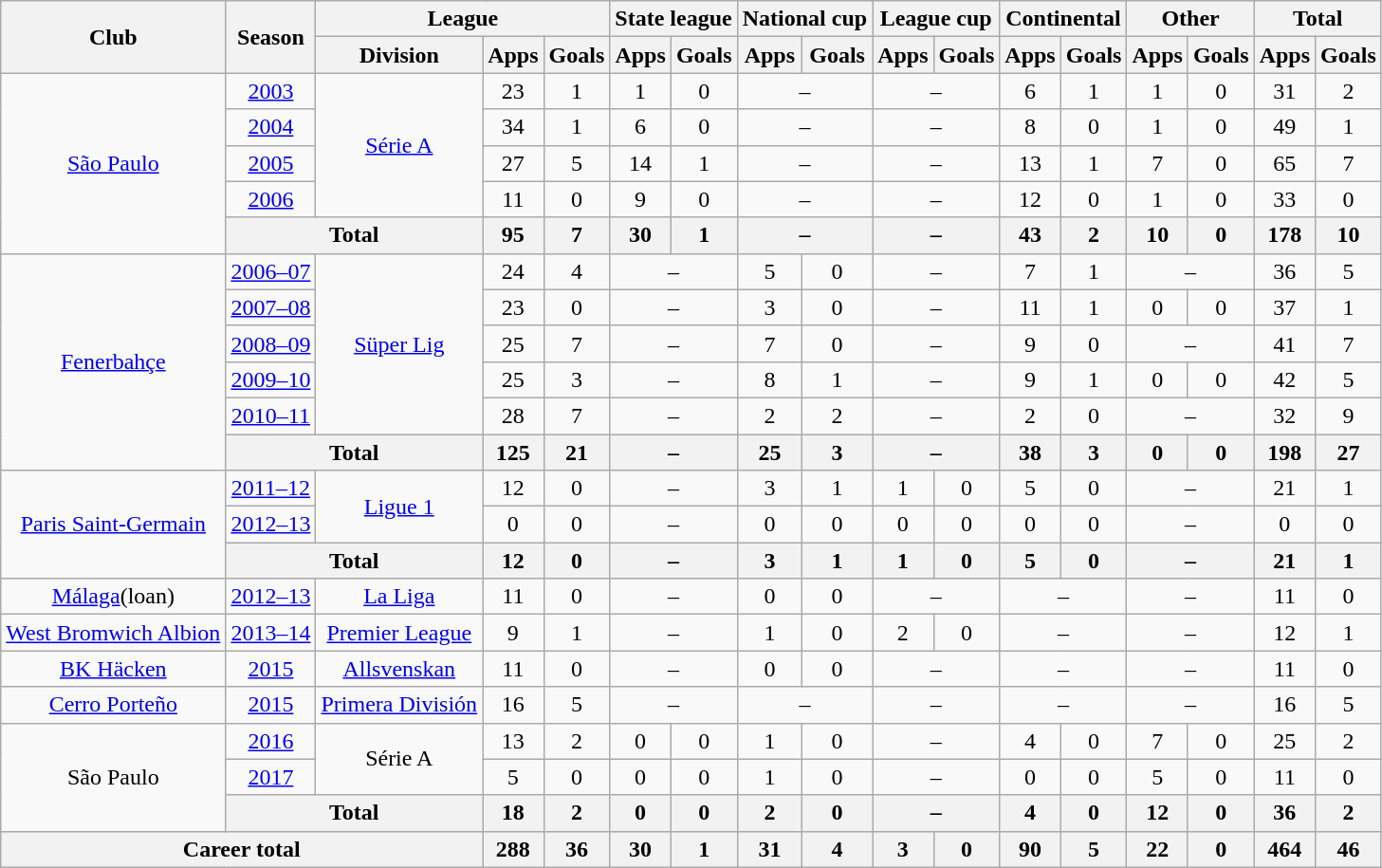<table class="wikitable" style="text-align:center">
<tr>
<th rowspan="2">Club</th>
<th rowspan="2">Season</th>
<th colspan="3">League</th>
<th colspan="2">State league</th>
<th colspan="2">National cup</th>
<th colspan="2">League cup</th>
<th colspan="2">Continental</th>
<th colspan="2">Other</th>
<th colspan="2">Total</th>
</tr>
<tr>
<th>Division</th>
<th>Apps</th>
<th>Goals</th>
<th>Apps</th>
<th>Goals</th>
<th>Apps</th>
<th>Goals</th>
<th>Apps</th>
<th>Goals</th>
<th>Apps</th>
<th>Goals</th>
<th>Apps</th>
<th>Goals</th>
<th>Apps</th>
<th>Goals</th>
</tr>
<tr>
<td rowspan="5"><a href='#'>São Paulo</a></td>
<td><a href='#'>2003</a></td>
<td rowspan="4"><a href='#'>Série A</a></td>
<td>23</td>
<td>1</td>
<td>1</td>
<td>0</td>
<td colspan="2">–</td>
<td colspan="2">–</td>
<td>6</td>
<td>1</td>
<td>1</td>
<td>0</td>
<td>31</td>
<td>2</td>
</tr>
<tr>
<td><a href='#'>2004</a></td>
<td>34</td>
<td>1</td>
<td>6</td>
<td>0</td>
<td colspan="2">–</td>
<td colspan="2">–</td>
<td>8</td>
<td>0</td>
<td>1</td>
<td>0</td>
<td>49</td>
<td>1</td>
</tr>
<tr>
<td><a href='#'>2005</a></td>
<td>27</td>
<td>5</td>
<td>14</td>
<td>1</td>
<td colspan="2">–</td>
<td colspan="2">–</td>
<td>13</td>
<td>1</td>
<td>7</td>
<td>0</td>
<td>65</td>
<td>7</td>
</tr>
<tr>
<td><a href='#'>2006</a></td>
<td>11</td>
<td>0</td>
<td>9</td>
<td>0</td>
<td colspan="2">–</td>
<td colspan="2">–</td>
<td>12</td>
<td>0</td>
<td>1</td>
<td>0</td>
<td>33</td>
<td>0</td>
</tr>
<tr>
<th colspan="2">Total</th>
<th>95</th>
<th>7</th>
<th>30</th>
<th>1</th>
<th colspan="2">–</th>
<th colspan="2">–</th>
<th>43</th>
<th>2</th>
<th>10</th>
<th>0</th>
<th>178</th>
<th>10</th>
</tr>
<tr>
<td rowspan="6"><a href='#'>Fenerbahçe</a></td>
<td><a href='#'>2006–07</a></td>
<td rowspan="5"><a href='#'>Süper Lig</a></td>
<td>24</td>
<td>4</td>
<td colspan="2">–</td>
<td>5</td>
<td>0</td>
<td colspan="2">–</td>
<td>7</td>
<td>1</td>
<td colspan="2">–</td>
<td>36</td>
<td>5</td>
</tr>
<tr>
<td><a href='#'>2007–08</a></td>
<td>23</td>
<td>0</td>
<td colspan="2">–</td>
<td>3</td>
<td>0</td>
<td colspan="2">–</td>
<td>11</td>
<td>1</td>
<td>0</td>
<td>0</td>
<td>37</td>
<td>1</td>
</tr>
<tr>
<td><a href='#'>2008–09</a></td>
<td>25</td>
<td>7</td>
<td colspan="2">–</td>
<td>7</td>
<td>0</td>
<td colspan="2">–</td>
<td>9</td>
<td>0</td>
<td colspan="2">–</td>
<td>41</td>
<td>7</td>
</tr>
<tr>
<td><a href='#'>2009–10</a></td>
<td>25</td>
<td>3</td>
<td colspan="2">–</td>
<td>8</td>
<td>1</td>
<td colspan="2">–</td>
<td>9</td>
<td>1</td>
<td>0</td>
<td>0</td>
<td>42</td>
<td>5</td>
</tr>
<tr>
<td><a href='#'>2010–11</a></td>
<td>28</td>
<td>7</td>
<td colspan="2">–</td>
<td>2</td>
<td>2</td>
<td colspan="2">–</td>
<td>2</td>
<td>0</td>
<td colspan="2">–</td>
<td>32</td>
<td>9</td>
</tr>
<tr>
<th colspan="2">Total</th>
<th>125</th>
<th>21</th>
<th colspan="2">–</th>
<th>25</th>
<th>3</th>
<th colspan="2">–</th>
<th>38</th>
<th>3</th>
<th>0</th>
<th>0</th>
<th>198</th>
<th>27</th>
</tr>
<tr>
<td rowspan="3"><a href='#'>Paris Saint-Germain</a></td>
<td><a href='#'>2011–12</a></td>
<td rowspan="2"><a href='#'>Ligue 1</a></td>
<td>12</td>
<td>0</td>
<td colspan="2">–</td>
<td>3</td>
<td>1</td>
<td>1</td>
<td>0</td>
<td>5</td>
<td>0</td>
<td colspan="2">–</td>
<td>21</td>
<td>1</td>
</tr>
<tr>
<td><a href='#'>2012–13</a></td>
<td>0</td>
<td>0</td>
<td colspan="2">–</td>
<td>0</td>
<td>0</td>
<td>0</td>
<td>0</td>
<td>0</td>
<td>0</td>
<td colspan="2">–</td>
<td>0</td>
<td>0</td>
</tr>
<tr>
<th colspan="2">Total</th>
<th>12</th>
<th>0</th>
<th colspan="2">–</th>
<th>3</th>
<th>1</th>
<th>1</th>
<th>0</th>
<th>5</th>
<th>0</th>
<th colspan="2">–</th>
<th>21</th>
<th>1</th>
</tr>
<tr>
<td><a href='#'>Málaga</a>(loan)</td>
<td><a href='#'>2012–13</a></td>
<td><a href='#'>La Liga</a></td>
<td>11</td>
<td>0</td>
<td colspan="2">–</td>
<td>0</td>
<td>0</td>
<td colspan="2">–</td>
<td colspan="2">–</td>
<td colspan="2">–</td>
<td>11</td>
<td>0</td>
</tr>
<tr>
<td><a href='#'>West Bromwich Albion</a></td>
<td><a href='#'>2013–14</a></td>
<td><a href='#'>Premier League</a></td>
<td>9</td>
<td>1</td>
<td colspan="2">–</td>
<td>1</td>
<td>0</td>
<td>2</td>
<td>0</td>
<td colspan="2">–</td>
<td colspan="2">–</td>
<td>12</td>
<td>1</td>
</tr>
<tr>
<td><a href='#'>BK Häcken</a></td>
<td><a href='#'>2015</a></td>
<td><a href='#'>Allsvenskan</a></td>
<td>11</td>
<td>0</td>
<td colspan="2">–</td>
<td>0</td>
<td>0</td>
<td colspan="2">–</td>
<td colspan="2">–</td>
<td colspan="2">–</td>
<td>11</td>
<td>0</td>
</tr>
<tr>
<td><a href='#'>Cerro Porteño</a></td>
<td><a href='#'>2015</a></td>
<td><a href='#'>Primera División</a></td>
<td>16</td>
<td>5</td>
<td colspan="2">–</td>
<td colspan="2">–</td>
<td colspan="2">–</td>
<td colspan="2">–</td>
<td colspan="2">–</td>
<td>16</td>
<td>5</td>
</tr>
<tr>
<td rowspan="3">São Paulo</td>
<td><a href='#'>2016</a></td>
<td rowspan="2">Série A</td>
<td>13</td>
<td>2</td>
<td>0</td>
<td>0</td>
<td>1</td>
<td>0</td>
<td colspan="2">–</td>
<td>4</td>
<td>0</td>
<td>7</td>
<td>0</td>
<td>25</td>
<td>2</td>
</tr>
<tr>
<td><a href='#'>2017</a></td>
<td>5</td>
<td>0</td>
<td>0</td>
<td>0</td>
<td>1</td>
<td>0</td>
<td colspan="2">–</td>
<td>0</td>
<td>0</td>
<td>5</td>
<td>0</td>
<td>11</td>
<td>0</td>
</tr>
<tr>
<th colspan="2">Total</th>
<th>18</th>
<th>2</th>
<th>0</th>
<th>0</th>
<th>2</th>
<th>0</th>
<th colspan="2">–</th>
<th>4</th>
<th>0</th>
<th>12</th>
<th>0</th>
<th>36</th>
<th>2</th>
</tr>
<tr>
<th colspan="3">Career total</th>
<th>288</th>
<th>36</th>
<th>30</th>
<th>1</th>
<th>31</th>
<th>4</th>
<th>3</th>
<th>0</th>
<th>90</th>
<th>5</th>
<th>22</th>
<th>0</th>
<th>464</th>
<th>46</th>
</tr>
</table>
